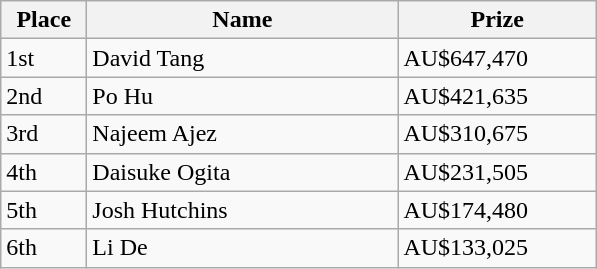<table class="wikitable">
<tr>
<th style="width:50px;">Place</th>
<th style="width:200px;">Name</th>
<th style="width:125px;">Prize</th>
</tr>
<tr>
<td>1st</td>
<td> David Tang</td>
<td>AU$647,470</td>
</tr>
<tr>
<td>2nd</td>
<td> Po Hu</td>
<td>AU$421,635</td>
</tr>
<tr>
<td>3rd</td>
<td> Najeem Ajez</td>
<td>AU$310,675</td>
</tr>
<tr>
<td>4th</td>
<td> Daisuke Ogita</td>
<td>AU$231,505</td>
</tr>
<tr>
<td>5th</td>
<td> Josh Hutchins</td>
<td>AU$174,480</td>
</tr>
<tr>
<td>6th</td>
<td> Li De</td>
<td>AU$133,025</td>
</tr>
</table>
